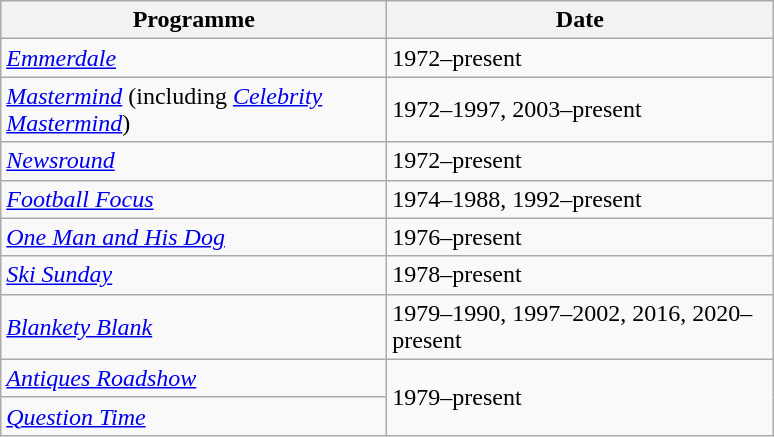<table class="wikitable">
<tr>
<th width=250>Programme</th>
<th width=250>Date</th>
</tr>
<tr>
<td><em><a href='#'>Emmerdale</a></em></td>
<td>1972–present</td>
</tr>
<tr>
<td><em><a href='#'>Mastermind</a></em> (including <em><a href='#'>Celebrity Mastermind</a></em>)</td>
<td>1972–1997, 2003–present</td>
</tr>
<tr>
<td><em><a href='#'>Newsround</a></em></td>
<td>1972–present</td>
</tr>
<tr>
<td><em><a href='#'>Football Focus</a></em></td>
<td>1974–1988, 1992–present</td>
</tr>
<tr>
<td><em><a href='#'>One Man and His Dog</a></em></td>
<td>1976–present</td>
</tr>
<tr>
<td><em><a href='#'>Ski Sunday</a></em></td>
<td>1978–present</td>
</tr>
<tr>
<td><em><a href='#'>Blankety Blank</a></em></td>
<td>1979–1990, 1997–2002, 2016, 2020–present</td>
</tr>
<tr>
<td><em><a href='#'>Antiques Roadshow</a></em></td>
<td rowspan="2">1979–present</td>
</tr>
<tr>
<td><em><a href='#'>Question Time</a></em></td>
</tr>
</table>
